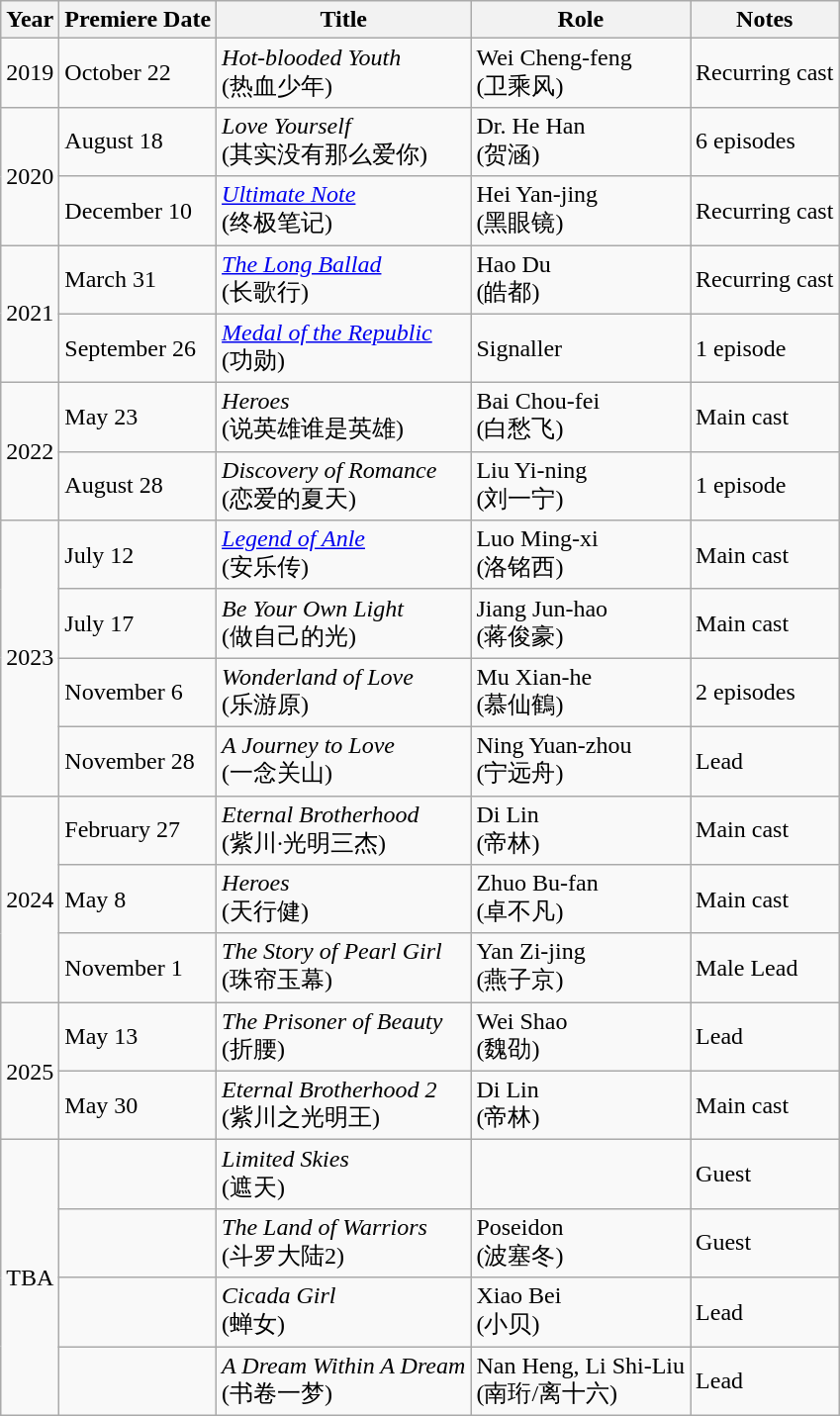<table class="wikitable sortable">
<tr>
<th>Year</th>
<th>Premiere Date</th>
<th>Title</th>
<th>Role</th>
<th>Notes</th>
</tr>
<tr>
<td rowspan="1">2019</td>
<td>October 22</td>
<td><em>Hot-blooded Youth</em><br>(热血少年)</td>
<td>Wei Cheng-feng<br>(卫乘风)</td>
<td>Recurring cast</td>
</tr>
<tr>
<td rowspan="2">2020</td>
<td>August 18</td>
<td><em>Love Yourself</em><br>(其实没有那么爱你)</td>
<td>Dr. He Han <br>(贺涵)</td>
<td>6 episodes</td>
</tr>
<tr>
<td>December 10</td>
<td><em><a href='#'>Ultimate Note</a></em><br>(终极笔记)</td>
<td>Hei Yan-jing <br>(黑眼镜)</td>
<td>Recurring cast</td>
</tr>
<tr>
<td rowspan="2">2021</td>
<td>March 31</td>
<td><em><a href='#'>The Long Ballad</a></em><br>(长歌行)</td>
<td>Hao Du <br>(皓都)</td>
<td>Recurring cast </td>
</tr>
<tr>
<td>September 26</td>
<td><a href='#'><em>Medal of the Republic</em></a><br>(功勋)</td>
<td>Signaller</td>
<td>1 episode</td>
</tr>
<tr>
<td rowspan="2">2022</td>
<td>May 23</td>
<td><em>Heroes</em><br>(说英雄谁是英雄)</td>
<td>Bai Chou-fei <br>(白愁飞)</td>
<td>Main cast </td>
</tr>
<tr>
<td>August 28</td>
<td><em>Discovery of Romance</em><br>(恋爱的夏天)</td>
<td>Liu Yi-ning <br>(刘一宁)</td>
<td>1 episode</td>
</tr>
<tr>
<td rowspan="4">2023</td>
<td>July 12</td>
<td><em><a href='#'>Legend of Anle</a></em><br>(安乐传)</td>
<td>Luo Ming-xi <br>(洛铭西)</td>
<td>Main cast </td>
</tr>
<tr>
<td>July 17</td>
<td><em>Be Your Own Light</em><br>(做自己的光)</td>
<td>Jiang Jun-hao <br>(蒋俊豪)</td>
<td>Main cast </td>
</tr>
<tr>
<td>November 6</td>
<td><em>Wonderland of Love</em><br>(乐游原)</td>
<td>Mu Xian-he <br>(慕仙鶴)</td>
<td>2 episodes</td>
</tr>
<tr>
<td>November 28</td>
<td><em>A Journey to Love</em><br>(一念关山)</td>
<td>Ning Yuan-zhou <br>(宁远舟)</td>
<td>Lead </td>
</tr>
<tr>
<td rowspan="3">2024</td>
<td>February 27</td>
<td><em>Eternal Brotherhood</em><br>(紫川·光明三杰)</td>
<td>Di Lin <br>(帝林)</td>
<td>Main cast </td>
</tr>
<tr>
<td>May 8</td>
<td><em>Heroes</em><br>(天行健)</td>
<td>Zhuo Bu-fan <br>(卓不凡)</td>
<td>Main cast </td>
</tr>
<tr>
<td>November 1</td>
<td><em>The Story of Pearl Girl</em><br>(珠帘玉幕)</td>
<td>Yan Zi-jing <br>(燕子京)</td>
<td>Male Lead</td>
</tr>
<tr>
<td rowspan="2">2025</td>
<td>May 13</td>
<td><em>The Prisoner of Beauty</em><br>(折腰)</td>
<td>Wei Shao <br>(魏劭)</td>
<td>Lead</td>
</tr>
<tr>
<td>May 30</td>
<td><em>Eternal Brotherhood 2</em><br>(紫川之光明王)</td>
<td>Di Lin <br>(帝林)</td>
<td>Main cast</td>
</tr>
<tr>
<td rowspan="4">TBA</td>
<td></td>
<td><em>Limited Skies</em><br>(遮天)</td>
<td></td>
<td>Guest</td>
</tr>
<tr>
<td></td>
<td><em>The Land of Warriors</em><br>(斗罗大陆2)</td>
<td>Poseidon <br>(波塞冬)</td>
<td>Guest</td>
</tr>
<tr>
<td></td>
<td><em>Cicada Girl</em><br>(蝉女)</td>
<td>Xiao Bei <br>(小贝)</td>
<td>Lead</td>
</tr>
<tr>
<td></td>
<td><em>A Dream Within A Dream</em><br>(书卷一梦)</td>
<td>Nan Heng, Li Shi-Liu <br>(南珩/离十六)</td>
<td>Lead</td>
</tr>
</table>
